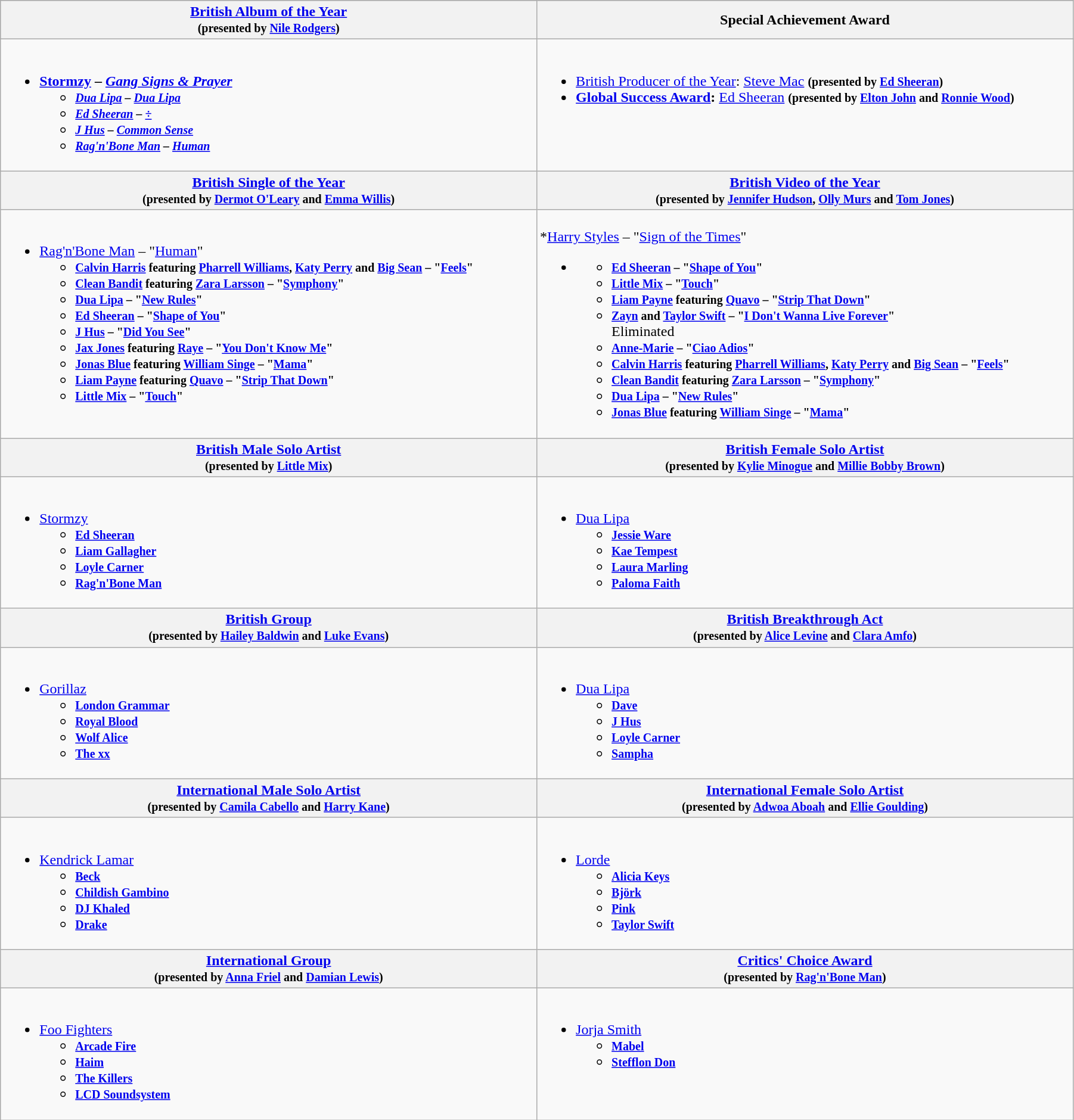<table class="wikitable" style="width:95%">
<tr bgcolor="#bebebe">
<th width="50%"><a href='#'>British Album of the Year</a><br><small>(presented by <a href='#'>Nile Rodgers</a>)</small></th>
<th width="50%">Special Achievement Award</th>
</tr>
<tr>
<td valign="top"><br><ul><li><strong><a href='#'>Stormzy</a> – <em><a href='#'>Gang Signs & Prayer</a><strong><em><ul><li><small><a href='#'>Dua Lipa</a> – </em><a href='#'>Dua Lipa</a><em></small></li><li><small><a href='#'>Ed Sheeran</a> – </em><a href='#'>÷</a><em></small></li><li><small><a href='#'>J Hus</a> – </em><a href='#'>Common Sense</a><em></small></li><li><small><a href='#'>Rag'n'Bone Man</a> – </em><a href='#'>Human</a><em></small></li></ul></li></ul></td>
<td valign="top"><br><ul><li><a href='#'>British Producer of the Year</a>: </strong><a href='#'>Steve Mac</a><strong> <small>(presented by <a href='#'>Ed Sheeran</a>)</small></li><li><a href='#'>Global Success Award</a>: </strong><a href='#'>Ed Sheeran</a><strong> <small>(presented by <a href='#'>Elton John</a> and <a href='#'>Ronnie Wood</a>)</small></li></ul></td>
</tr>
<tr>
<th width="50%"><a href='#'>British Single of the Year</a><br><small>(presented by <a href='#'>Dermot O'Leary</a> and <a href='#'>Emma Willis</a>)</small></th>
<th width="50%"><a href='#'>British Video of the Year</a><br><small>(presented by <a href='#'>Jennifer Hudson</a>, <a href='#'>Olly Murs</a> and <a href='#'>Tom Jones</a>)</small></th>
</tr>
<tr>
<td valign="top"><br><ul><li></strong><a href='#'>Rag'n'Bone Man</a> – "<a href='#'>Human</a>"<strong><ul><li><small><a href='#'>Calvin Harris</a> featuring <a href='#'>Pharrell Williams</a>, <a href='#'>Katy Perry</a> and <a href='#'>Big Sean</a> – "<a href='#'>Feels</a>"</small></li><li><small><a href='#'>Clean Bandit</a> featuring <a href='#'>Zara Larsson</a> – "<a href='#'>Symphony</a>"</small></li><li><small><a href='#'>Dua Lipa</a> – "<a href='#'>New Rules</a>"</small></li><li><small><a href='#'>Ed Sheeran</a> – "<a href='#'>Shape of You</a>"</small></li><li><small><a href='#'>J Hus</a> – "<a href='#'>Did You See</a>"</small></li><li><small><a href='#'>Jax Jones</a> featuring <a href='#'>Raye</a> – "<a href='#'>You Don't Know Me</a>"</small></li><li><small><a href='#'>Jonas Blue</a> featuring <a href='#'>William Singe</a> – "<a href='#'>Mama</a>"</small></li><li><small><a href='#'>Liam Payne</a> featuring <a href='#'>Quavo</a> – "<a href='#'>Strip That Down</a>"</small></li><li><small><a href='#'>Little Mix</a> – "<a href='#'>Touch</a>"</small></li></ul></li></ul></td>
<td valign="top"><br>*</strong><a href='#'>Harry Styles</a> – "<a href='#'>Sign of the Times</a>"<strong><ul><li><ul><li><small><a href='#'>Ed Sheeran</a> – "<a href='#'>Shape of You</a>"</small></li><li><small><a href='#'>Little Mix</a> – "<a href='#'>Touch</a>"</small></li><li><small><a href='#'>Liam Payne</a> featuring <a href='#'>Quavo</a> – "<a href='#'>Strip That Down</a>"</small></li><li><small><a href='#'>Zayn</a> and <a href='#'>Taylor Swift</a> – "<a href='#'>I Don't Wanna Live Forever</a>"</small><br></strong>Eliminated<strong></li><li><small><a href='#'>Anne-Marie</a> – "<a href='#'>Ciao Adios</a>"</small></li><li><small><a href='#'>Calvin Harris</a> featuring <a href='#'>Pharrell Williams</a>, <a href='#'>Katy Perry</a> and <a href='#'>Big Sean</a> – "<a href='#'>Feels</a>"</small></li><li><small><a href='#'>Clean Bandit</a> featuring <a href='#'>Zara Larsson</a> – "<a href='#'>Symphony</a>"</small></li><li><small><a href='#'>Dua Lipa</a> – "<a href='#'>New Rules</a>"</small></li><li><small><a href='#'>Jonas Blue</a> featuring <a href='#'>William Singe</a> – "<a href='#'>Mama</a>"</small></li></ul></li></ul></td>
</tr>
<tr>
<th width="50%"><a href='#'>British Male Solo Artist</a><br><small>(presented by <a href='#'>Little Mix</a>)</small></th>
<th width="50%"><a href='#'>British Female Solo Artist</a><br><small>(presented by <a href='#'>Kylie Minogue</a> and <a href='#'>Millie Bobby Brown</a>)</small></th>
</tr>
<tr>
<td valign="top"><br><ul><li></strong><a href='#'>Stormzy</a><strong><ul><li><small><a href='#'>Ed Sheeran</a></small></li><li><small><a href='#'>Liam Gallagher</a></small></li><li><small><a href='#'>Loyle Carner</a></small></li><li><small><a href='#'>Rag'n'Bone Man</a></small></li></ul></li></ul></td>
<td valign="top"><br><ul><li></strong><a href='#'>Dua Lipa</a><strong><ul><li><small><a href='#'>Jessie Ware</a></small></li><li><small><a href='#'>Kae Tempest</a></small></li><li><small><a href='#'>Laura Marling</a></small></li><li><small><a href='#'>Paloma Faith</a></small></li></ul></li></ul></td>
</tr>
<tr>
<th width="50%"><a href='#'>British Group</a><br><small>(presented by <a href='#'>Hailey Baldwin</a> and <a href='#'>Luke Evans</a>)</small></th>
<th width="50%"><a href='#'>British Breakthrough Act</a><br><small>(presented by <a href='#'>Alice Levine</a> and <a href='#'>Clara Amfo</a>)</small></th>
</tr>
<tr>
<td valign="top"><br><ul><li></strong><a href='#'>Gorillaz</a><strong><ul><li><small><a href='#'>London Grammar</a></small></li><li><small><a href='#'>Royal Blood</a></small></li><li><small><a href='#'>Wolf Alice</a></small></li><li><small><a href='#'>The xx</a></small></li></ul></li></ul></td>
<td valign="top"><br><ul><li></strong><a href='#'>Dua Lipa</a><strong><ul><li><small><a href='#'>Dave</a></small></li><li><small><a href='#'>J Hus</a></small></li><li><small><a href='#'>Loyle Carner</a></small></li><li><small><a href='#'>Sampha</a></small></li></ul></li></ul></td>
</tr>
<tr>
<th width="50%"><a href='#'>International Male Solo Artist</a><br><small>(presented by <a href='#'>Camila Cabello</a> and <a href='#'>Harry Kane</a>)</small></th>
<th width="50%"><a href='#'>International Female Solo Artist</a><br><small>(presented by <a href='#'>Adwoa Aboah</a> and <a href='#'>Ellie Goulding</a>)</small></th>
</tr>
<tr>
<td valign="top"><br><ul><li></strong><a href='#'>Kendrick Lamar</a><strong><ul><li><small><a href='#'>Beck</a></small></li><li><small><a href='#'>Childish Gambino</a></small></li><li><small><a href='#'>DJ Khaled</a></small></li><li><small><a href='#'>Drake</a></small></li></ul></li></ul></td>
<td valign="top"><br><ul><li></strong><a href='#'>Lorde</a><strong><ul><li><small><a href='#'>Alicia Keys</a></small></li><li><small><a href='#'>Björk</a></small></li><li><small><a href='#'>Pink</a></small></li><li><small><a href='#'>Taylor Swift</a></small></li></ul></li></ul></td>
</tr>
<tr>
<th width="50%"><a href='#'>International Group</a><br><small>(presented by <a href='#'>Anna Friel</a> and <a href='#'>Damian Lewis</a>)</small></th>
<th width="50%"><a href='#'>Critics' Choice Award</a><br><small>(presented by <a href='#'>Rag'n'Bone Man</a>)</small></th>
</tr>
<tr>
<td valign="top"><br><ul><li></strong><a href='#'>Foo Fighters</a><strong><ul><li><small><a href='#'>Arcade Fire</a></small></li><li><small><a href='#'>Haim</a></small></li><li><small><a href='#'>The Killers</a></small></li><li><small><a href='#'>LCD Soundsystem</a></small></li></ul></li></ul></td>
<td valign="top"><br><ul><li></strong><a href='#'>Jorja Smith</a><strong><ul><li><small><a href='#'>Mabel</a></small></li><li><small><a href='#'>Stefflon Don</a></small></li></ul></li></ul></td>
</tr>
</table>
